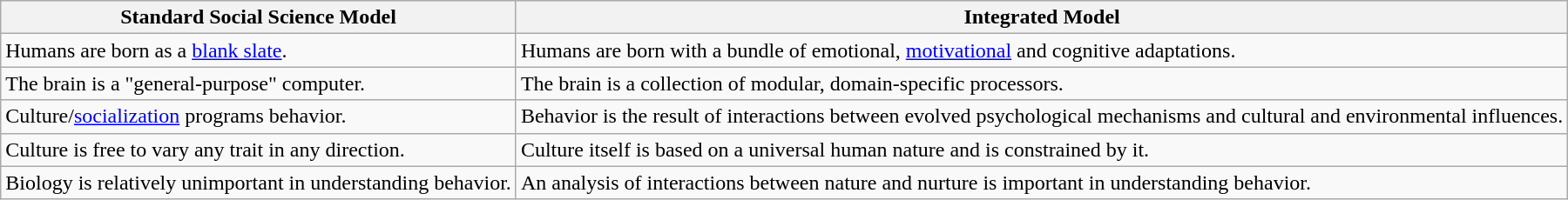<table class="wikitable">
<tr>
<th>Standard Social Science Model</th>
<th>Integrated Model</th>
</tr>
<tr>
<td>Humans are born as a <a href='#'>blank slate</a>.</td>
<td>Humans are born with a bundle of emotional, <a href='#'>motivational</a> and cognitive adaptations.</td>
</tr>
<tr>
<td>The brain is a "general-purpose" computer.</td>
<td>The brain is a collection of modular, domain-specific processors.</td>
</tr>
<tr>
<td>Culture/<a href='#'>socialization</a> programs behavior.</td>
<td>Behavior is the result of interactions between evolved psychological mechanisms and cultural and environmental influences.</td>
</tr>
<tr>
<td>Culture is free to vary any trait in any direction.</td>
<td>Culture itself is based on a universal human nature and is constrained by it.</td>
</tr>
<tr>
<td>Biology is relatively unimportant in understanding behavior.</td>
<td>An analysis of interactions between nature and nurture is important in understanding behavior.</td>
</tr>
</table>
